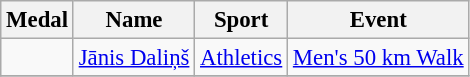<table class="wikitable sortable" style="font-size: 95%;">
<tr>
<th>Medal</th>
<th>Name</th>
<th>Sport</th>
<th>Event</th>
</tr>
<tr>
<td></td>
<td><a href='#'>Jānis Daliņš</a></td>
<td><a href='#'>Athletics</a></td>
<td><a href='#'>Men's 50 km Walk</a></td>
</tr>
<tr>
</tr>
</table>
